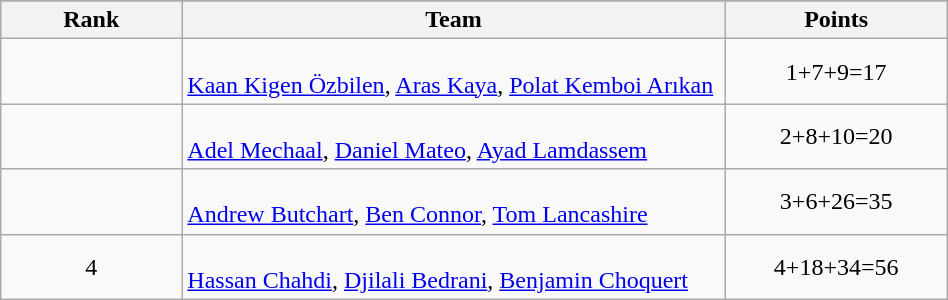<table class="wikitable" style="text-align:center;" width="50%">
<tr>
</tr>
<tr>
<th width=10%>Rank</th>
<th width=30%>Team</th>
<th width=10%>Points</th>
</tr>
<tr>
<td></td>
<td align=left><br><a href='#'>Kaan Kigen Özbilen</a>, <a href='#'>Aras Kaya</a>, <a href='#'>Polat Kemboi Arıkan</a></td>
<td>1+7+9=17</td>
</tr>
<tr>
<td></td>
<td align=left><br><a href='#'>Adel Mechaal</a>, <a href='#'>Daniel Mateo</a>, <a href='#'>Ayad Lamdassem</a></td>
<td>2+8+10=20</td>
</tr>
<tr>
<td></td>
<td align=left><br><a href='#'>Andrew Butchart</a>, <a href='#'>Ben Connor</a>, <a href='#'>Tom Lancashire</a></td>
<td>3+6+26=35</td>
</tr>
<tr>
<td>4</td>
<td align=left><br><a href='#'>Hassan Chahdi</a>, <a href='#'>Djilali Bedrani</a>, <a href='#'>Benjamin Choquert</a></td>
<td>4+18+34=56</td>
</tr>
</table>
